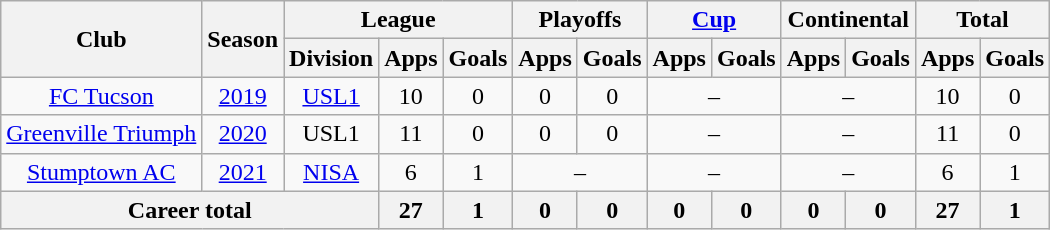<table class="wikitable" style="text-align: center;">
<tr>
<th rowspan=2>Club</th>
<th rowspan=2>Season</th>
<th colspan=3>League</th>
<th colspan=2>Playoffs</th>
<th colspan=2><a href='#'>Cup</a></th>
<th colspan=2>Continental</th>
<th colspan=2>Total</th>
</tr>
<tr>
<th>Division</th>
<th>Apps</th>
<th>Goals</th>
<th>Apps</th>
<th>Goals</th>
<th>Apps</th>
<th>Goals</th>
<th>Apps</th>
<th>Goals</th>
<th>Apps</th>
<th>Goals</th>
</tr>
<tr>
<td><a href='#'>FC Tucson</a></td>
<td><a href='#'>2019</a></td>
<td><a href='#'>USL1</a></td>
<td>10</td>
<td>0</td>
<td>0</td>
<td>0</td>
<td colspan=2>–</td>
<td colspan=2>–</td>
<td>10</td>
<td>0</td>
</tr>
<tr>
<td><a href='#'>Greenville Triumph</a></td>
<td><a href='#'>2020</a></td>
<td>USL1</td>
<td>11</td>
<td>0</td>
<td>0</td>
<td>0</td>
<td colspan=2>–</td>
<td colspan=2>–</td>
<td>11</td>
<td>0</td>
</tr>
<tr>
<td><a href='#'>Stumptown AC</a></td>
<td><a href='#'>2021</a></td>
<td><a href='#'>NISA</a></td>
<td>6</td>
<td>1</td>
<td colspan=2>–</td>
<td colspan=2>–</td>
<td colspan=2>–</td>
<td>6</td>
<td>1</td>
</tr>
<tr>
<th colspan=3>Career total</th>
<th>27</th>
<th>1</th>
<th>0</th>
<th>0</th>
<th>0</th>
<th>0</th>
<th>0</th>
<th>0</th>
<th>27</th>
<th>1</th>
</tr>
</table>
